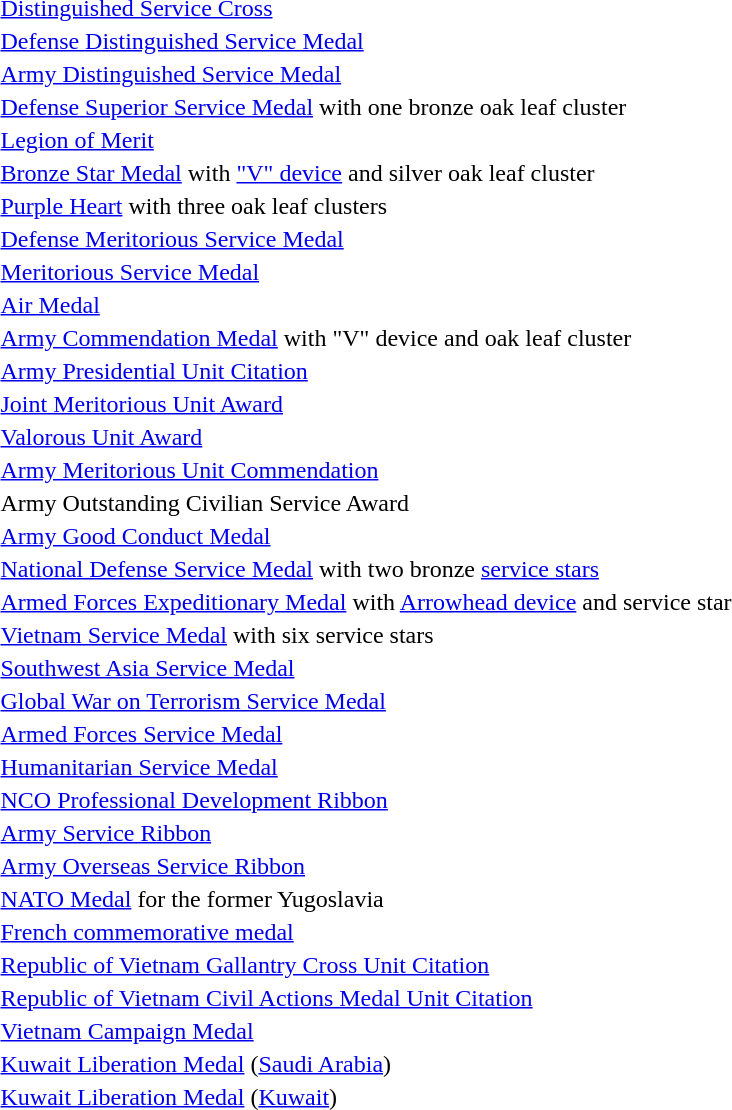<table>
<tr>
<td> <a href='#'>Distinguished Service Cross</a></td>
</tr>
<tr>
<td> <a href='#'>Defense Distinguished Service Medal</a></td>
</tr>
<tr>
<td> <a href='#'>Army Distinguished Service Medal</a></td>
</tr>
<tr>
<td> <a href='#'>Defense Superior Service Medal</a> with one bronze oak leaf cluster</td>
</tr>
<tr>
<td> <a href='#'>Legion of Merit</a></td>
</tr>
<tr>
<td> <a href='#'>Bronze Star Medal</a> with <a href='#'>"V" device</a> and silver oak leaf cluster</td>
</tr>
<tr>
<td> <a href='#'>Purple Heart</a> with three oak leaf clusters</td>
</tr>
<tr>
<td> <a href='#'>Defense Meritorious Service Medal</a></td>
</tr>
<tr>
<td> <a href='#'>Meritorious Service Medal</a></td>
</tr>
<tr>
<td> <a href='#'>Air Medal</a></td>
</tr>
<tr>
<td> <a href='#'>Army Commendation Medal</a> with "V" device and oak leaf cluster</td>
</tr>
<tr>
<td> <a href='#'>Army Presidential Unit Citation</a></td>
</tr>
<tr>
<td> <a href='#'>Joint Meritorious Unit Award</a></td>
</tr>
<tr>
<td> <a href='#'>Valorous Unit Award</a></td>
</tr>
<tr>
<td> <a href='#'>Army Meritorious Unit Commendation</a></td>
</tr>
<tr>
<td> Army Outstanding Civilian Service Award</td>
</tr>
<tr>
<td> <a href='#'>Army Good Conduct Medal</a></td>
</tr>
<tr>
<td> <a href='#'>National Defense Service Medal</a> with two bronze <a href='#'>service stars</a></td>
</tr>
<tr>
<td> <a href='#'>Armed Forces Expeditionary Medal</a> with <a href='#'>Arrowhead device</a> and service star</td>
</tr>
<tr>
<td> <a href='#'>Vietnam Service Medal</a> with six service stars</td>
</tr>
<tr>
<td> <a href='#'>Southwest Asia Service Medal</a></td>
</tr>
<tr>
<td> <a href='#'>Global War on Terrorism Service Medal</a></td>
</tr>
<tr>
<td> <a href='#'>Armed Forces Service Medal</a></td>
</tr>
<tr>
<td> <a href='#'>Humanitarian Service Medal</a></td>
</tr>
<tr>
<td> <a href='#'>NCO Professional Development Ribbon</a></td>
</tr>
<tr>
<td> <a href='#'>Army Service Ribbon</a></td>
</tr>
<tr>
<td> <a href='#'>Army Overseas Service Ribbon</a></td>
</tr>
<tr>
<td> <a href='#'>NATO Medal</a> for the former Yugoslavia</td>
</tr>
<tr>
<td> <a href='#'>French commemorative medal</a></td>
</tr>
<tr>
<td> <a href='#'>Republic of Vietnam Gallantry Cross Unit Citation</a></td>
</tr>
<tr>
<td> <a href='#'>Republic of Vietnam Civil Actions Medal Unit Citation</a></td>
</tr>
<tr>
<td> <a href='#'>Vietnam Campaign Medal</a></td>
</tr>
<tr>
<td> <a href='#'>Kuwait Liberation Medal</a> (<a href='#'>Saudi Arabia</a>)</td>
</tr>
<tr>
<td> <a href='#'>Kuwait Liberation Medal</a> (<a href='#'>Kuwait</a>)</td>
</tr>
</table>
